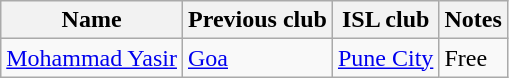<table class="wikitable sortable">
<tr>
<th>Name</th>
<th>Previous club</th>
<th>ISL club</th>
<th>Notes</th>
</tr>
<tr>
<td> <a href='#'>Mohammad Yasir</a></td>
<td><a href='#'>Goa</a></td>
<td><a href='#'>Pune City</a></td>
<td>Free</td>
</tr>
</table>
